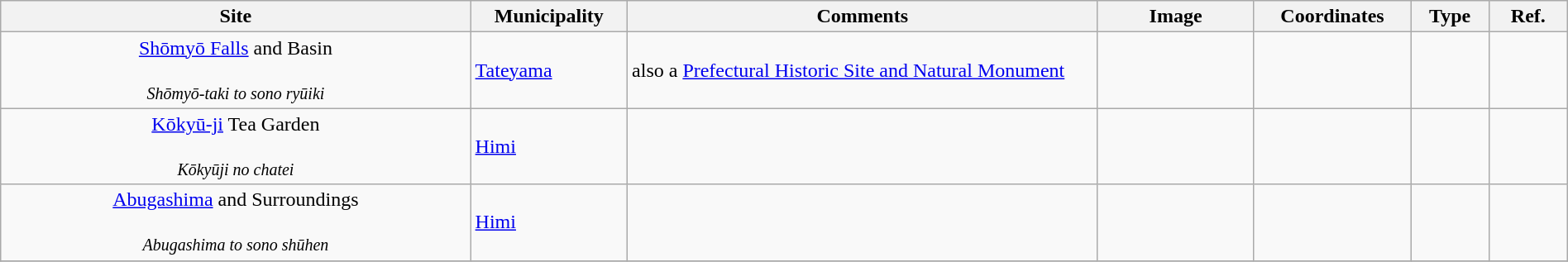<table class="wikitable sortable"  style="width:100%;">
<tr>
<th width="30%" align="left">Site</th>
<th width="10%" align="left">Municipality</th>
<th width="30%" align="left" class="unsortable">Comments</th>
<th width="10%" align="left"  class="unsortable">Image</th>
<th width="10%" align="left" class="unsortable">Coordinates</th>
<th width="5%" align="left">Type</th>
<th width="5%" align="left"  class="unsortable">Ref.</th>
</tr>
<tr>
<td align="center"><a href='#'>Shōmyō Falls</a> and Basin <br><br><small><em>Shōmyō-taki to sono ryūiki</em></small></td>
<td><a href='#'>Tateyama</a></td>
<td>also a <a href='#'>Prefectural Historic Site and Natural Monument</a></td>
<td></td>
<td></td>
<td></td>
<td></td>
</tr>
<tr>
<td align="center"><a href='#'>Kōkyū-ji</a> Tea Garden<br><br><small><em>Kōkyūji no chatei</em></small></td>
<td><a href='#'>Himi</a></td>
<td></td>
<td></td>
<td></td>
<td></td>
<td></td>
</tr>
<tr>
<td align="center"><a href='#'>Abugashima</a> and Surroundings<br><br><small><em>Abugashima to sono shūhen</em></small></td>
<td><a href='#'>Himi</a></td>
<td></td>
<td></td>
<td></td>
<td></td>
<td></td>
</tr>
<tr>
</tr>
</table>
